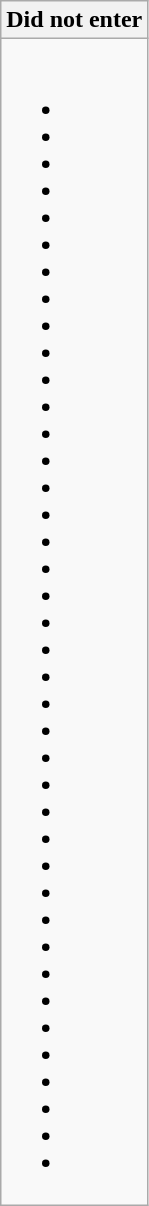<table class="wikitable collapsible collapsed">
<tr>
<th>Did not enter</th>
</tr>
<tr>
<td><br><ul><li></li><li></li><li></li><li></li><li></li><li></li><li></li><li></li><li></li><li></li><li></li><li></li><li></li><li></li><li></li><li></li><li></li><li></li><li></li><li></li><li></li><li></li><li></li><li></li><li></li><li></li><li></li><li></li><li></li><li></li><li></li><li></li><li></li><li></li><li></li><li></li><li></li><li></li><li></li><li></li></ul></td>
</tr>
</table>
